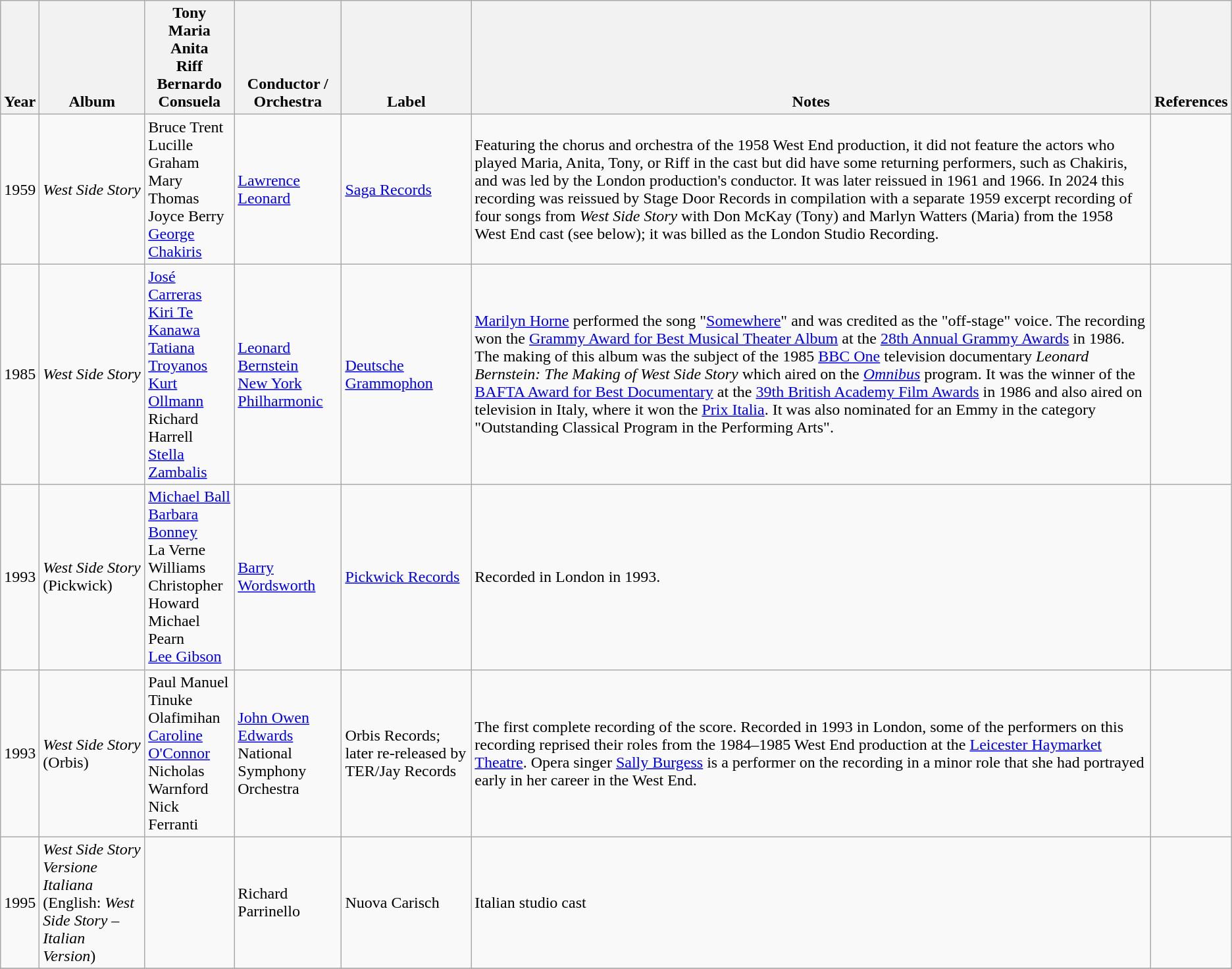<table class="wikitable">
<tr>
<th valign=bottom>Year</th>
<th valign=bottom>Album</th>
<th>Tony<br>Maria<br>Anita<br>Riff<br> Bernardo <br> Consuela</th>
<th valign=bottom>Conductor / Orchestra</th>
<th valign=bottom>Label</th>
<th valign=bottom>Notes</th>
<th valign=bottom>References</th>
</tr>
<tr>
<td>1959</td>
<td><em>West Side Story</em></td>
<td>Bruce Trent<br> Lucille Graham<br> Mary Thomas<br> Joyce Berry<br><a href='#'>George Chakiris</a></td>
<td><a href='#'>Lawrence Leonard</a></td>
<td><a href='#'>Saga Records</a></td>
<td>Featuring the chorus and orchestra of the 1958 West End production, it did not feature the actors who played Maria, Anita, Tony, or Riff in the cast but did have some returning performers, such as Chakiris, and was led by the London production's conductor. It was later reissued in 1961 and 1966. In 2024 this recording was reissued by Stage Door Records in compilation with a separate 1959 excerpt recording of four songs from <em>West Side Story</em> with Don McKay (Tony) and Marlyn Watters (Maria) from the 1958 West End cast (see below); it was billed as the London Studio Recording.</td>
<td></td>
</tr>
<tr>
<td>1985</td>
<td><em>West Side Story</em></td>
<td><a href='#'>José Carreras</a><br> <a href='#'>Kiri Te Kanawa</a><br> <a href='#'>Tatiana Troyanos</a> <br> <a href='#'>Kurt Ollmann</a> <br> Richard Harrell <br>  <a href='#'>Stella Zambalis</a></td>
<td><a href='#'>Leonard Bernstein</a><br>  <a href='#'>New York Philharmonic</a></td>
<td><a href='#'>Deutsche Grammophon</a></td>
<td><a href='#'>Marilyn Horne</a> performed the song "<a href='#'>Somewhere</a>" and was credited as the "off-stage" voice. The recording won the <a href='#'>Grammy Award for Best Musical Theater Album</a> at the <a href='#'>28th Annual Grammy Awards</a> in 1986. The making of this album was the subject of the 1985 <a href='#'>BBC One</a> television documentary <em>Leonard Bernstein: The Making of West Side Story</em> which aired on the <em><a href='#'>Omnibus</a></em> program. It was the winner of the <a href='#'>BAFTA Award for Best Documentary</a> at the <a href='#'>39th British Academy Film Awards</a> in 1986 and also aired on television in Italy, where it won the <a href='#'>Prix Italia</a>. It was also nominated for an Emmy in the category "Outstanding Classical Program in the Performing Arts".</td>
<td></td>
</tr>
<tr>
<td>1993</td>
<td><em>West Side Story</em> (Pickwick)</td>
<td><a href='#'>Michael Ball</a><br> <a href='#'>Barbara Bonney</a><br>La Verne Williams <br> Christopher Howard <br> Michael Pearn <br> <a href='#'>Lee Gibson</a></td>
<td><a href='#'>Barry Wordsworth</a></td>
<td><a href='#'>Pickwick Records</a></td>
<td>Recorded in London in 1993.</td>
<td></td>
</tr>
<tr>
<td>1993</td>
<td><em>West Side Story</em> (Orbis)</td>
<td>Paul Manuel<br> Tinuke Olafimihan<br><a href='#'>Caroline O'Connor</a><br>Nicholas Warnford<br>Nick Ferranti</td>
<td><a href='#'>John Owen Edwards</a><br>National Symphony Orchestra</td>
<td>Orbis Records; later re-released by TER/Jay Records</td>
<td>The first complete recording of the score. Recorded in 1993 in London, some of the performers on this recording reprised their roles from the 1984–1985 West End production at the <a href='#'>Leicester Haymarket Theatre</a>. Opera singer <a href='#'>Sally Burgess</a> is a performer on the recording in a minor role that she had portrayed early in her career in the West End.</td>
<td></td>
</tr>
<tr>
<td>1995</td>
<td><em>West Side Story Versione Italiana</em><br> (English: <em>West Side Story – Italian Version</em>)</td>
<td></td>
<td>Richard Parrinello</td>
<td>Nuova Carisch</td>
<td>Italian studio cast</td>
<td></td>
</tr>
<tr>
</tr>
</table>
